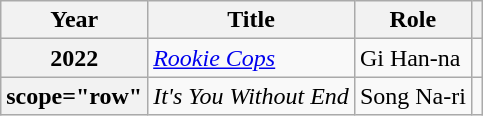<table class="wikitable plainrowheaders sortable">
<tr>
<th scope="col">Year</th>
<th scope="col">Title</th>
<th scope="col">Role</th>
<th scope="col" class="unsortable"></th>
</tr>
<tr>
<th scope="row">2022</th>
<td><em><a href='#'>Rookie Cops</a></em></td>
<td>Gi Han-na</td>
<td style="text-align:center"></td>
</tr>
<tr>
<th>scope="row" </th>
<td><em>It's You Without End</em></td>
<td>Song Na-ri</td>
<td style="text-align:center"></td>
</tr>
</table>
